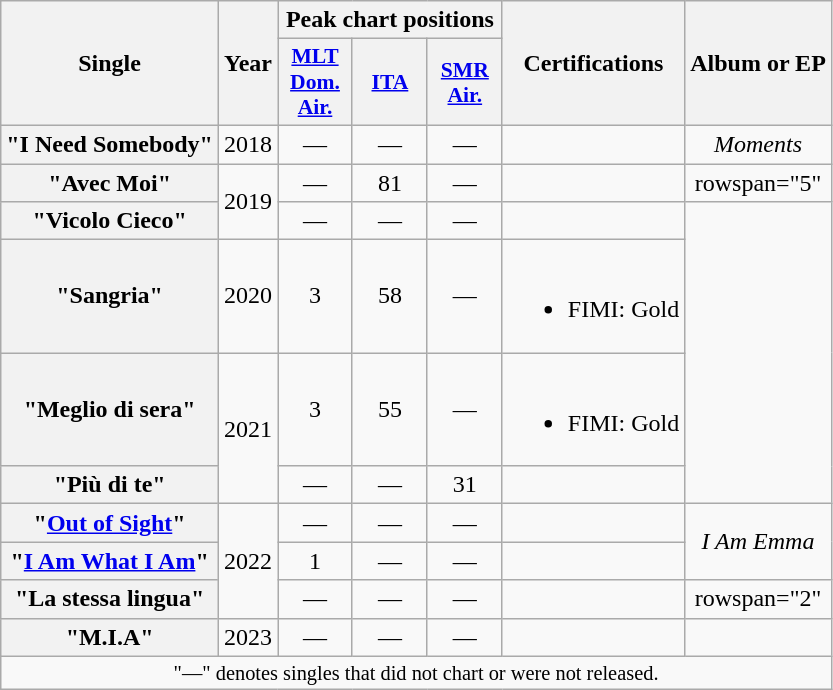<table class="wikitable plainrowheaders" style="text-align:center;">
<tr>
<th scope="col" rowspan="2">Single</th>
<th scope="col" rowspan="2">Year</th>
<th scope="col" colspan="3">Peak chart positions</th>
<th scope="col" rowspan="2">Certifications</th>
<th scope="col" rowspan="2">Album or EP</th>
</tr>
<tr>
<th scope="col" style="width:3em;font-size:90%;"><a href='#'>MLT<br>Dom.<br>Air.</a><br></th>
<th scope="col" style="width:3em;font-size:90%;"><a href='#'>ITA</a><br></th>
<th scope="col" style="width:3em;font-size:90%;"><a href='#'>SMR<br>Air.</a><br></th>
</tr>
<tr>
<th scope="row">"I Need Somebody"</th>
<td>2018</td>
<td>—</td>
<td>—</td>
<td>—</td>
<td style="text-align:left;"></td>
<td><em>Moments</em></td>
</tr>
<tr>
<th scope="row">"Avec Moi"<br></th>
<td rowspan="2">2019</td>
<td>—</td>
<td>81</td>
<td>—</td>
<td style="text-align:left;"></td>
<td>rowspan="5" </td>
</tr>
<tr>
<th scope="row">"Vicolo Cieco"</th>
<td>—</td>
<td>—</td>
<td>—</td>
<td></td>
</tr>
<tr>
<th scope="row">"Sangria"<br></th>
<td>2020</td>
<td>3</td>
<td>58</td>
<td>—</td>
<td style="text-align:left;"><br><ul><li>FIMI: Gold</li></ul></td>
</tr>
<tr>
<th scope="row">"Meglio di sera"<br></th>
<td rowspan="2">2021</td>
<td>3</td>
<td>55</td>
<td>—</td>
<td style="text-align:left;"><br><ul><li>FIMI: Gold</li></ul></td>
</tr>
<tr>
<th scope="row">"Più di te"</th>
<td>—</td>
<td>—</td>
<td>31</td>
<td></td>
</tr>
<tr>
<th scope="row">"<a href='#'>Out of Sight</a>"</th>
<td rowspan="3">2022</td>
<td>—</td>
<td>—</td>
<td>—</td>
<td style="text-align:left;"></td>
<td rowspan="2"><em>I Am Emma</em></td>
</tr>
<tr>
<th scope="row">"<a href='#'>I Am What I Am</a>"</th>
<td>1</td>
<td>—</td>
<td>—</td>
<td></td>
</tr>
<tr>
<th scope="row">"La stessa lingua"<br></th>
<td>—</td>
<td>—</td>
<td>—</td>
<td style="text-align:left;"></td>
<td>rowspan="2" </td>
</tr>
<tr>
<th scope="row">"M.I.A"<br></th>
<td>2023</td>
<td>—</td>
<td>—</td>
<td>—</td>
<td></td>
</tr>
<tr>
<td colspan="7" style="font-size:85%;">"—" denotes singles that did not chart or were not released.</td>
</tr>
</table>
